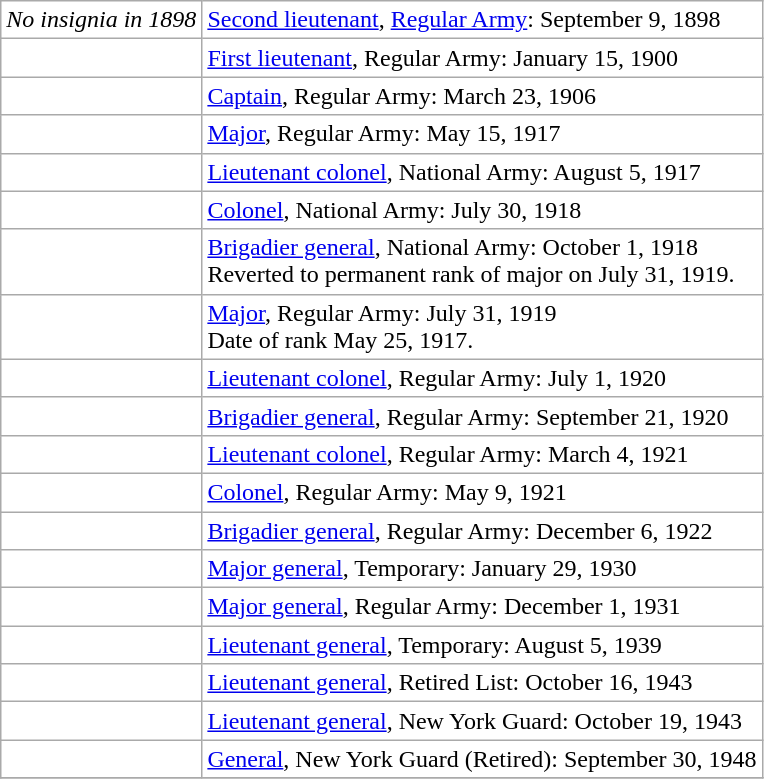<table class="wikitable" style="background:white">
<tr>
<td align="center"><em>No insignia in 1898</em></td>
<td><a href='#'>Second lieutenant</a>, <a href='#'>Regular Army</a>: September 9, 1898</td>
</tr>
<tr>
<td align="center"></td>
<td><a href='#'>First lieutenant</a>, Regular Army: January 15, 1900</td>
</tr>
<tr>
<td align="center"></td>
<td><a href='#'>Captain</a>, Regular Army: March 23, 1906</td>
</tr>
<tr>
<td align="center"></td>
<td><a href='#'>Major</a>, Regular Army: May 15, 1917</td>
</tr>
<tr>
<td align="center"></td>
<td><a href='#'>Lieutenant colonel</a>, National Army: August 5, 1917</td>
</tr>
<tr>
<td align="center"></td>
<td><a href='#'>Colonel</a>, National Army: July 30, 1918</td>
</tr>
<tr>
<td align="center"></td>
<td><a href='#'>Brigadier general</a>, National Army: October 1, 1918<br> Reverted to permanent rank of major on July 31, 1919.</td>
</tr>
<tr>
<td align="center"></td>
<td><a href='#'>Major</a>, Regular Army: July 31, 1919<br> Date of rank May 25, 1917.</td>
</tr>
<tr>
<td align="center"></td>
<td><a href='#'>Lieutenant colonel</a>, Regular Army: July 1, 1920</td>
</tr>
<tr>
<td align="center"></td>
<td><a href='#'>Brigadier general</a>, Regular Army: September 21, 1920</td>
</tr>
<tr>
<td align="center"></td>
<td><a href='#'>Lieutenant colonel</a>, Regular Army: March 4, 1921</td>
</tr>
<tr>
<td align="center"></td>
<td><a href='#'>Colonel</a>, Regular Army: May 9, 1921</td>
</tr>
<tr>
<td align="center"></td>
<td><a href='#'>Brigadier general</a>, Regular Army: December 6, 1922</td>
</tr>
<tr>
<td align="center"></td>
<td><a href='#'>Major general</a>, Temporary: January 29, 1930</td>
</tr>
<tr>
<td align="center"></td>
<td><a href='#'>Major general</a>, Regular Army: December 1, 1931</td>
</tr>
<tr>
<td align="center"></td>
<td><a href='#'>Lieutenant general</a>, Temporary: August 5, 1939</td>
</tr>
<tr>
<td align="center"></td>
<td><a href='#'>Lieutenant general</a>, Retired List: October 16, 1943</td>
</tr>
<tr>
<td align="center"></td>
<td><a href='#'>Lieutenant general</a>, New York Guard: October 19, 1943</td>
</tr>
<tr>
<td align="center"></td>
<td><a href='#'>General</a>, New York Guard (Retired): September 30, 1948</td>
</tr>
<tr>
</tr>
</table>
